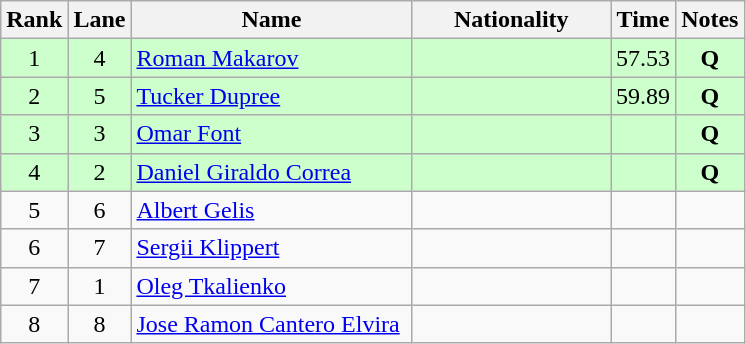<table class="wikitable sortable" style="text-align:center">
<tr>
<th>Rank</th>
<th>Lane</th>
<th style="width:180px">Name</th>
<th style="width:125px">Nationality</th>
<th>Time</th>
<th>Notes</th>
</tr>
<tr style="background:#cfc;">
<td>1</td>
<td>4</td>
<td style="text-align:left;"><a href='#'>Roman Makarov</a></td>
<td style="text-align:left;"></td>
<td>57.53</td>
<td><strong>Q</strong></td>
</tr>
<tr style="background:#cfc;">
<td>2</td>
<td>5</td>
<td style="text-align:left;"><a href='#'>Tucker Dupree</a></td>
<td style="text-align:left;"></td>
<td>59.89</td>
<td><strong>Q</strong></td>
</tr>
<tr style="background:#cfc;">
<td>3</td>
<td>3</td>
<td style="text-align:left;"><a href='#'>Omar Font</a></td>
<td style="text-align:left;"></td>
<td></td>
<td><strong>Q</strong></td>
</tr>
<tr style="background:#cfc;">
<td>4</td>
<td>2</td>
<td style="text-align:left;"><a href='#'>Daniel Giraldo Correa</a></td>
<td style="text-align:left;"></td>
<td></td>
<td><strong>Q</strong></td>
</tr>
<tr>
<td>5</td>
<td>6</td>
<td style="text-align:left;"><a href='#'>Albert Gelis</a></td>
<td style="text-align:left;"></td>
<td></td>
<td></td>
</tr>
<tr>
<td>6</td>
<td>7</td>
<td style="text-align:left;"><a href='#'>Sergii Klippert</a></td>
<td style="text-align:left;"></td>
<td></td>
<td></td>
</tr>
<tr>
<td>7</td>
<td>1</td>
<td style="text-align:left;"><a href='#'>Oleg Tkalienko</a></td>
<td style="text-align:left;"></td>
<td></td>
<td></td>
</tr>
<tr>
<td>8</td>
<td>8</td>
<td style="text-align:left;"><a href='#'>Jose Ramon Cantero Elvira</a></td>
<td style="text-align:left;"></td>
<td></td>
<td></td>
</tr>
</table>
